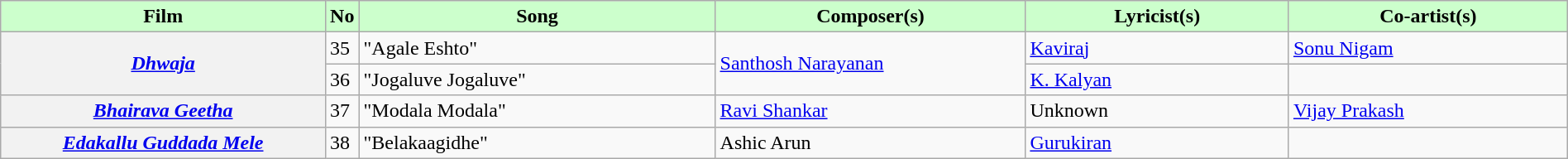<table class="wikitable plainrowheaders" width="100%">
<tr style="background:#cfc; text-align:center;">
<td scope="col" width=21%><strong>Film</strong></td>
<td><strong>No</strong></td>
<td scope="col" width=23%><strong>Song</strong></td>
<td scope="col" width=20%><strong>Composer(s)</strong></td>
<td scope="col" width=17%><strong>Lyricist(s)</strong></td>
<td scope="col" width=18%><strong>Co-artist(s)</strong></td>
</tr>
<tr>
<th rowspan="2"><em><a href='#'>Dhwaja</a></em></th>
<td>35</td>
<td>"Agale Eshto"</td>
<td rowspan="2"><a href='#'>Santhosh Narayanan</a></td>
<td><a href='#'>Kaviraj</a></td>
<td><a href='#'>Sonu Nigam</a></td>
</tr>
<tr>
<td>36</td>
<td>"Jogaluve Jogaluve"</td>
<td><a href='#'>K. Kalyan</a></td>
<td></td>
</tr>
<tr>
<th><em><a href='#'>Bhairava Geetha</a></em></th>
<td>37</td>
<td>"Modala Modala"</td>
<td><a href='#'>Ravi Shankar</a></td>
<td>Unknown</td>
<td><a href='#'>Vijay Prakash</a></td>
</tr>
<tr>
<th><em><a href='#'>Edakallu Guddada Mele</a></em></th>
<td>38</td>
<td>"Belakaagidhe"</td>
<td>Ashic Arun</td>
<td><a href='#'>Gurukiran</a></td>
<td></td>
</tr>
</table>
